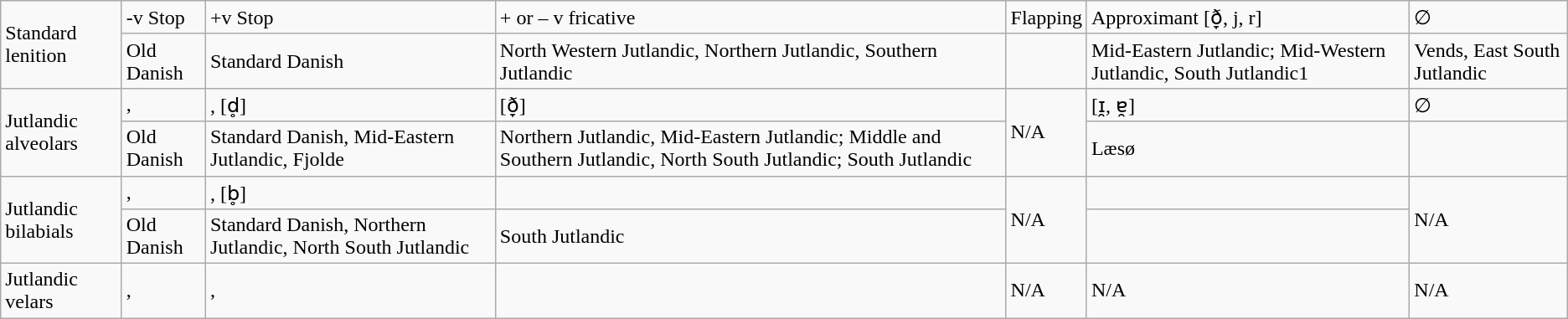<table class="wikitable">
<tr>
<td rowspan="2">Standard lenition</td>
<td>-v Stop </td>
<td>+v Stop </td>
<td>+ or – v fricative </td>
<td>Flapping </td>
<td>Approximant [ð̞, j, r]</td>
<td>∅</td>
</tr>
<tr>
<td>Old Danish</td>
<td>Standard Danish</td>
<td>North Western Jutlandic, Northern Jutlandic, Southern Jutlandic</td>
<td></td>
<td>Mid-Eastern Jutlandic; Mid-Western Jutlandic, South Jutlandic1</td>
<td>Vends, East South Jutlandic</td>
</tr>
<tr>
<td rowspan="2">Jutlandic alveolars</td>
<td>, </td>
<td>, [d̥]</td>
<td>[ð̞]</td>
<td rowspan="2">N/A</td>
<td>[ɪ̯, ɐ̯]</td>
<td>∅</td>
</tr>
<tr>
<td>Old Danish</td>
<td>Standard Danish, Mid-Eastern Jutlandic, Fjolde</td>
<td>Northern Jutlandic, Mid-Eastern Jutlandic; Middle and Southern Jutlandic, North South Jutlandic; South Jutlandic</td>
<td>Læsø</td>
<td></td>
</tr>
<tr>
<td rowspan="2">Jutlandic bilabials</td>
<td>, </td>
<td>, [b̥]</td>
<td></td>
<td rowspan="2">N/A</td>
<td></td>
<td rowspan="2">N/A</td>
</tr>
<tr>
<td>Old Danish</td>
<td>Standard Danish, Northern Jutlandic, North South Jutlandic</td>
<td>South Jutlandic</td>
<td></td>
</tr>
<tr>
<td>Jutlandic velars</td>
<td>, </td>
<td>, </td>
<td></td>
<td>N/A</td>
<td>N/A</td>
<td>N/A</td>
</tr>
</table>
